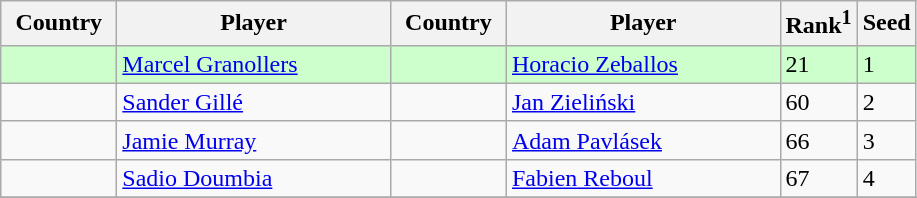<table class="sortable wikitable">
<tr>
<th width="70">Country</th>
<th width="175">Player</th>
<th width="70">Country</th>
<th width="175">Player</th>
<th>Rank<sup>1</sup></th>
<th>Seed</th>
</tr>
<tr bgcolor=#cfc>
<td></td>
<td><a href='#'>Marcel Granollers</a></td>
<td></td>
<td><a href='#'>Horacio Zeballos</a></td>
<td>21</td>
<td>1</td>
</tr>
<tr>
<td></td>
<td><a href='#'>Sander Gillé</a></td>
<td></td>
<td><a href='#'>Jan Zieliński</a></td>
<td>60</td>
<td>2</td>
</tr>
<tr>
<td></td>
<td><a href='#'>Jamie Murray</a></td>
<td></td>
<td><a href='#'>Adam Pavlásek</a></td>
<td>66</td>
<td>3</td>
</tr>
<tr>
<td></td>
<td><a href='#'>Sadio Doumbia</a></td>
<td></td>
<td><a href='#'>Fabien Reboul</a></td>
<td>67</td>
<td>4</td>
</tr>
<tr>
</tr>
</table>
